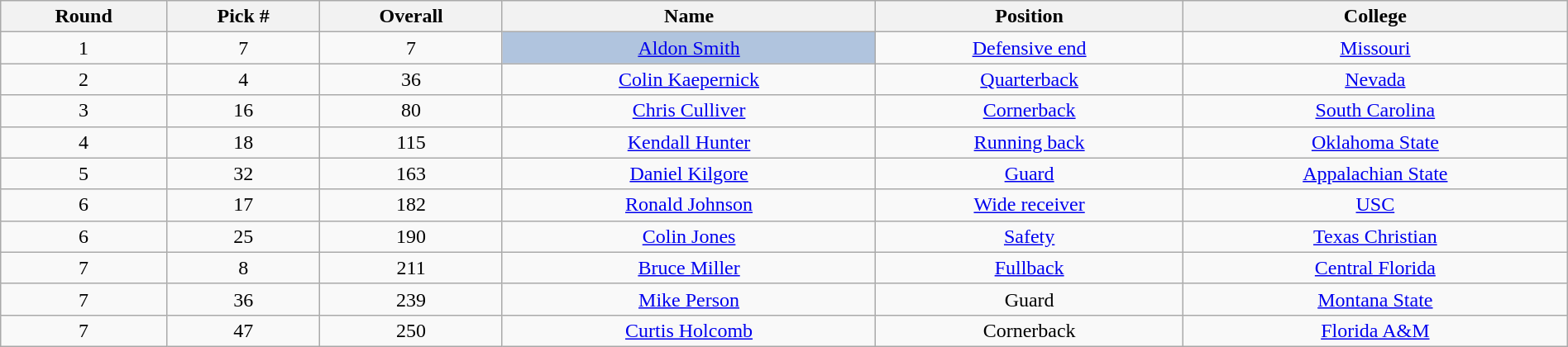<table class="wikitable sortable sortable" style="width: 100%; text-align:center">
<tr>
<th>Round</th>
<th>Pick #</th>
<th>Overall</th>
<th>Name</th>
<th>Position</th>
<th>College</th>
</tr>
<tr>
<td>1</td>
<td>7</td>
<td>7</td>
<td bgcolor=lightsteelblue><a href='#'>Aldon Smith</a></td>
<td><a href='#'>Defensive end</a></td>
<td><a href='#'>Missouri</a></td>
</tr>
<tr>
<td>2</td>
<td>4</td>
<td>36</td>
<td><a href='#'>Colin Kaepernick</a></td>
<td><a href='#'>Quarterback</a></td>
<td><a href='#'>Nevada</a></td>
</tr>
<tr>
<td>3</td>
<td>16</td>
<td>80</td>
<td><a href='#'>Chris Culliver</a></td>
<td><a href='#'>Cornerback</a></td>
<td><a href='#'>South Carolina</a></td>
</tr>
<tr>
<td>4</td>
<td>18</td>
<td>115</td>
<td><a href='#'>Kendall Hunter</a></td>
<td><a href='#'>Running back</a></td>
<td><a href='#'>Oklahoma State</a></td>
</tr>
<tr>
<td>5</td>
<td>32</td>
<td>163</td>
<td><a href='#'>Daniel Kilgore</a></td>
<td><a href='#'>Guard</a></td>
<td><a href='#'>Appalachian State</a></td>
</tr>
<tr>
<td>6</td>
<td>17</td>
<td>182</td>
<td><a href='#'>Ronald Johnson</a></td>
<td><a href='#'>Wide receiver</a></td>
<td><a href='#'>USC</a></td>
</tr>
<tr>
<td>6</td>
<td>25</td>
<td>190</td>
<td><a href='#'>Colin Jones</a></td>
<td><a href='#'>Safety</a></td>
<td><a href='#'>Texas Christian</a></td>
</tr>
<tr>
<td>7</td>
<td>8</td>
<td>211</td>
<td><a href='#'>Bruce Miller</a></td>
<td><a href='#'>Fullback</a></td>
<td><a href='#'>Central Florida</a></td>
</tr>
<tr>
<td>7</td>
<td>36</td>
<td>239</td>
<td><a href='#'>Mike Person</a></td>
<td>Guard</td>
<td><a href='#'>Montana State</a></td>
</tr>
<tr>
<td>7</td>
<td>47</td>
<td>250</td>
<td><a href='#'>Curtis Holcomb</a></td>
<td>Cornerback</td>
<td><a href='#'>Florida A&M</a></td>
</tr>
</table>
